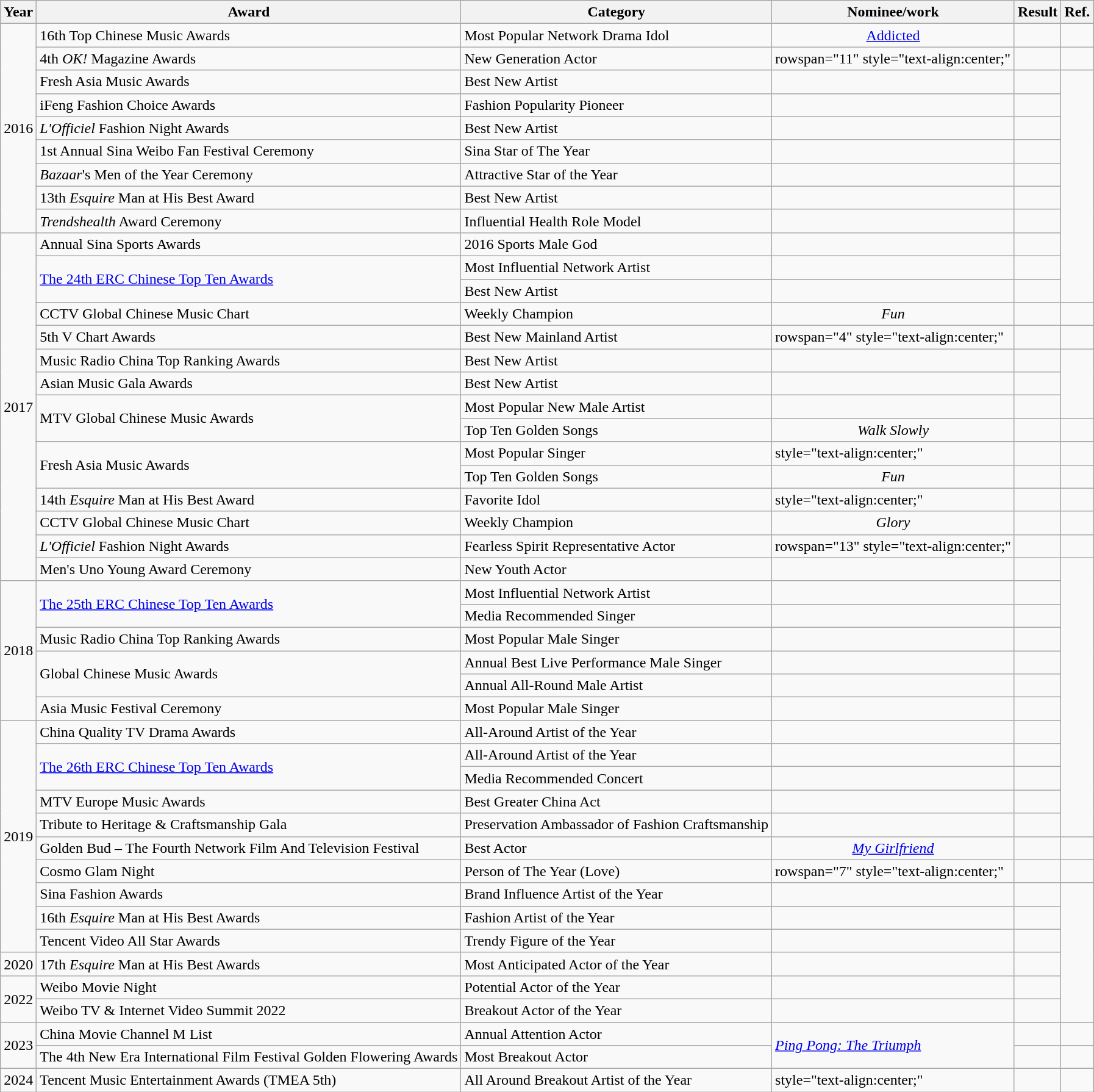<table class="wikitable">
<tr>
<th>Year</th>
<th>Award</th>
<th>Category</th>
<th>Nominee/work</th>
<th>Result</th>
<th>Ref.</th>
</tr>
<tr>
<td rowspan="9">2016</td>
<td>16th Top Chinese Music Awards</td>
<td>Most Popular Network Drama Idol</td>
<td style="text-align:center;"><a href='#'>Addicted</a></td>
<td></td>
<td></td>
</tr>
<tr>
<td>4th <em>OK!</em> Magazine Awards</td>
<td>New Generation Actor</td>
<td>rowspan="11" style="text-align:center;"</td>
<td></td>
<td></td>
</tr>
<tr>
<td>Fresh Asia Music Awards</td>
<td>Best New Artist</td>
<td></td>
<td></td>
</tr>
<tr>
<td>iFeng Fashion Choice Awards</td>
<td>Fashion Popularity Pioneer</td>
<td></td>
<td></td>
</tr>
<tr>
<td><em>L'Officiel</em> Fashion Night Awards</td>
<td>Best New Artist</td>
<td></td>
<td></td>
</tr>
<tr>
<td>1st Annual Sina Weibo Fan Festival Ceremony</td>
<td>Sina Star of The Year</td>
<td></td>
<td></td>
</tr>
<tr>
<td><em>Bazaar</em>'s Men of the Year Ceremony</td>
<td>Attractive Star of the Year</td>
<td></td>
<td></td>
</tr>
<tr>
<td>13th <em>Esquire</em> Man at His Best Award</td>
<td>Best New Artist</td>
<td></td>
<td></td>
</tr>
<tr>
<td><em>Trendshealth</em> Award Ceremony</td>
<td>Influential Health Role Model</td>
<td></td>
<td></td>
</tr>
<tr>
<td rowspan="15">2017</td>
<td>Annual Sina Sports Awards</td>
<td>2016 Sports Male God</td>
<td></td>
<td></td>
</tr>
<tr>
<td rowspan="2"><a href='#'>The 24th ERC Chinese Top Ten Awards</a></td>
<td>Most Influential Network Artist</td>
<td></td>
<td></td>
</tr>
<tr>
<td>Best New Artist</td>
<td></td>
<td></td>
</tr>
<tr>
<td>CCTV Global Chinese Music Chart</td>
<td>Weekly Champion</td>
<td style="text-align:center;"><em>Fun</em></td>
<td></td>
<td></td>
</tr>
<tr>
<td>5th V Chart Awards</td>
<td>Best New Mainland Artist</td>
<td>rowspan="4" style="text-align:center;"</td>
<td></td>
<td></td>
</tr>
<tr>
<td>Music Radio China Top Ranking Awards</td>
<td>Best New Artist</td>
<td></td>
<td></td>
</tr>
<tr>
<td>Asian Music Gala Awards</td>
<td>Best New Artist</td>
<td></td>
<td></td>
</tr>
<tr>
<td rowspan="2">MTV Global Chinese Music Awards</td>
<td>Most Popular New Male Artist</td>
<td></td>
<td></td>
</tr>
<tr>
<td>Top Ten Golden Songs</td>
<td style="text-align:center;"><em>Walk Slowly</em></td>
<td></td>
<td></td>
</tr>
<tr>
<td rowspan="2">Fresh Asia Music Awards</td>
<td>Most Popular Singer</td>
<td>style="text-align:center;"</td>
<td></td>
<td></td>
</tr>
<tr>
<td>Top Ten Golden Songs</td>
<td style="text-align:center;"><em>Fun</em></td>
<td></td>
<td></td>
</tr>
<tr>
<td>14th <em>Esquire</em> Man at His Best Award</td>
<td>Favorite Idol</td>
<td>style="text-align:center;"</td>
<td></td>
<td></td>
</tr>
<tr>
<td>CCTV Global Chinese Music Chart</td>
<td>Weekly Champion</td>
<td style="text-align:center;"><em>Glory</em></td>
<td></td>
<td></td>
</tr>
<tr>
<td><em>L'Officiel</em> Fashion Night Awards</td>
<td>Fearless Spirit Representative Actor</td>
<td>rowspan="13" style="text-align:center;"</td>
<td></td>
<td></td>
</tr>
<tr>
<td>Men's Uno Young Award Ceremony</td>
<td>New Youth Actor</td>
<td></td>
<td></td>
</tr>
<tr>
<td rowspan= "6">2018</td>
<td rowspan="2"><a href='#'>The 25th ERC Chinese Top Ten Awards</a></td>
<td>Most Influential Network Artist</td>
<td></td>
<td></td>
</tr>
<tr>
<td>Media Recommended Singer</td>
<td></td>
<td></td>
</tr>
<tr>
<td>Music Radio China Top Ranking Awards</td>
<td>Most Popular Male Singer</td>
<td></td>
<td></td>
</tr>
<tr>
<td rowspan="2">Global Chinese Music Awards</td>
<td>Annual Best Live Performance Male Singer</td>
<td></td>
<td></td>
</tr>
<tr>
<td>Annual All-Round Male Artist</td>
<td></td>
<td></td>
</tr>
<tr>
<td>Asia Music Festival Ceremony</td>
<td>Most Popular Male Singer</td>
<td></td>
<td></td>
</tr>
<tr>
<td rowspan="10">2019</td>
<td>China Quality TV Drama Awards</td>
<td>All-Around Artist of the Year</td>
<td></td>
<td></td>
</tr>
<tr>
<td rowspan="2"><a href='#'>The 26th ERC Chinese Top Ten Awards</a></td>
<td>All-Around Artist of the Year</td>
<td></td>
<td></td>
</tr>
<tr>
<td>Media Recommended Concert</td>
<td></td>
<td></td>
</tr>
<tr>
<td>MTV Europe Music Awards</td>
<td>Best Greater China Act</td>
<td></td>
<td></td>
</tr>
<tr>
<td>Tribute to Heritage & Craftsmanship Gala</td>
<td>Preservation Ambassador of Fashion Craftsmanship</td>
<td></td>
<td></td>
</tr>
<tr>
<td>Golden Bud – The Fourth Network Film And Television Festival</td>
<td>Best Actor</td>
<td style="text-align:center;"><em><a href='#'>My Girlfriend</a></em></td>
<td></td>
<td></td>
</tr>
<tr>
<td>Cosmo Glam Night</td>
<td>Person of The Year (Love)</td>
<td>rowspan="7" style="text-align:center;"</td>
<td></td>
<td></td>
</tr>
<tr>
<td>Sina Fashion Awards</td>
<td>Brand Influence Artist of the Year</td>
<td></td>
<td></td>
</tr>
<tr>
<td>16th <em>Esquire</em> Man at His Best Awards</td>
<td>Fashion Artist of the Year</td>
<td></td>
<td></td>
</tr>
<tr>
<td>Tencent Video All Star Awards</td>
<td>Trendy Figure of the Year</td>
<td></td>
<td></td>
</tr>
<tr>
<td>2020</td>
<td>17th <em>Esquire</em> Man at His Best Awards</td>
<td>Most Anticipated Actor of the Year</td>
<td></td>
<td></td>
</tr>
<tr>
<td rowspan="2">2022</td>
<td>Weibo Movie Night</td>
<td>Potential Actor of the Year</td>
<td></td>
<td></td>
</tr>
<tr>
<td>Weibo TV & Internet Video Summit 2022</td>
<td>Breakout Actor of the Year</td>
<td></td>
<td></td>
</tr>
<tr>
<td rowspan="2">2023</td>
<td>China Movie Channel M List</td>
<td>Annual Attention Actor</td>
<td rowspan="2"><em><a href='#'>Ping Pong: The Triumph</a></em></td>
<td></td>
<td></td>
</tr>
<tr>
<td>The 4th New Era International Film Festival Golden Flowering Awards</td>
<td>Most Breakout Actor</td>
<td></td>
<td></td>
</tr>
<tr>
<td>2024</td>
<td>Tencent Music Entertainment Awards (TMEA 5th)</td>
<td>All Around Breakout Artist of the Year</td>
<td>style="text-align:center;"</td>
<td></td>
<td></td>
</tr>
</table>
